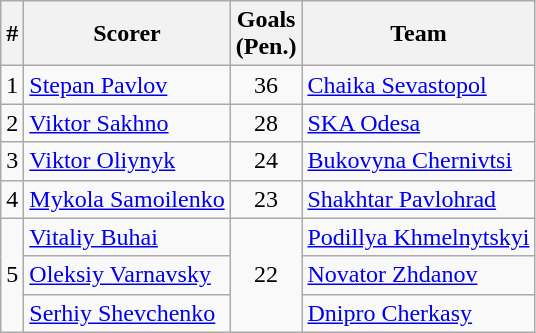<table class="wikitable">
<tr>
<th>#</th>
<th>Scorer</th>
<th>Goals<br>(Pen.)</th>
<th>Team</th>
</tr>
<tr>
<td>1</td>
<td><a href='#'>Stepan Pavlov</a></td>
<td align=center>36</td>
<td><a href='#'>Chaika Sevastopol</a></td>
</tr>
<tr>
<td>2</td>
<td><a href='#'>Viktor Sakhno</a></td>
<td align=center>28</td>
<td><a href='#'>SKA Odesa</a></td>
</tr>
<tr>
<td>3</td>
<td><a href='#'>Viktor Oliynyk</a></td>
<td align=center>24</td>
<td><a href='#'>Bukovyna Chernivtsi</a></td>
</tr>
<tr>
<td>4</td>
<td><a href='#'>Mykola Samoilenko</a></td>
<td align=center>23</td>
<td><a href='#'>Shakhtar Pavlohrad</a></td>
</tr>
<tr>
<td rowspan=3>5</td>
<td><a href='#'>Vitaliy Buhai</a></td>
<td align=center rowspan=3>22</td>
<td><a href='#'>Podillya Khmelnytskyi</a></td>
</tr>
<tr>
<td><a href='#'>Oleksiy Varnavsky</a></td>
<td><a href='#'>Novator Zhdanov</a></td>
</tr>
<tr>
<td><a href='#'>Serhiy Shevchenko</a></td>
<td><a href='#'>Dnipro Cherkasy</a></td>
</tr>
</table>
